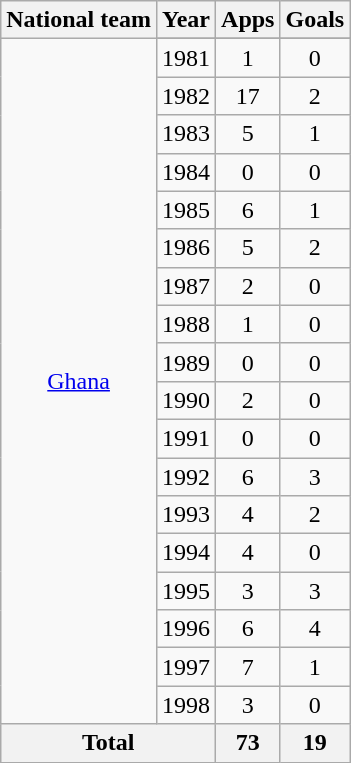<table class="wikitable" style="text-align:center">
<tr>
<th>National team</th>
<th>Year</th>
<th>Apps</th>
<th>Goals</th>
</tr>
<tr>
<td rowspan="19"><a href='#'>Ghana</a></td>
</tr>
<tr>
<td>1981</td>
<td>1</td>
<td>0</td>
</tr>
<tr>
<td>1982</td>
<td>17</td>
<td>2</td>
</tr>
<tr>
<td>1983</td>
<td>5</td>
<td>1</td>
</tr>
<tr>
<td>1984</td>
<td>0</td>
<td>0</td>
</tr>
<tr>
<td>1985</td>
<td>6</td>
<td>1</td>
</tr>
<tr>
<td>1986</td>
<td>5</td>
<td>2</td>
</tr>
<tr>
<td>1987</td>
<td>2</td>
<td>0</td>
</tr>
<tr>
<td>1988</td>
<td>1</td>
<td>0</td>
</tr>
<tr>
<td>1989</td>
<td>0</td>
<td>0</td>
</tr>
<tr>
<td>1990</td>
<td>2</td>
<td>0</td>
</tr>
<tr>
<td>1991</td>
<td>0</td>
<td>0</td>
</tr>
<tr>
<td>1992</td>
<td>6</td>
<td>3</td>
</tr>
<tr>
<td>1993</td>
<td>4</td>
<td>2</td>
</tr>
<tr>
<td>1994</td>
<td>4</td>
<td>0</td>
</tr>
<tr>
<td>1995</td>
<td>3</td>
<td>3</td>
</tr>
<tr>
<td>1996</td>
<td>6</td>
<td>4</td>
</tr>
<tr>
<td>1997</td>
<td>7</td>
<td>1</td>
</tr>
<tr>
<td>1998</td>
<td>3</td>
<td>0</td>
</tr>
<tr>
<th colspan="2">Total</th>
<th>73</th>
<th>19</th>
</tr>
</table>
